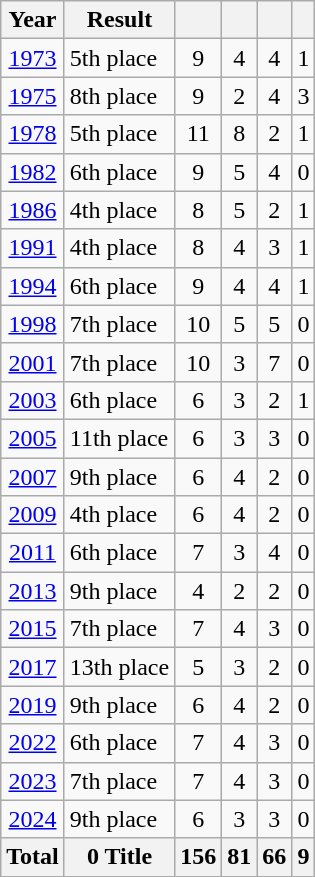<table class="wikitable" style="text-align: center;">
<tr>
<th>Year</th>
<th>Result</th>
<th></th>
<th></th>
<th></th>
<th></th>
</tr>
<tr>
<td> <a href='#'>1973</a></td>
<td style="text-align:left;">5th place</td>
<td>9</td>
<td>4</td>
<td>4</td>
<td>1</td>
</tr>
<tr>
<td> <a href='#'>1975</a></td>
<td style="text-align:left;">8th place</td>
<td>9</td>
<td>2</td>
<td>4</td>
<td>3</td>
</tr>
<tr>
<td> <a href='#'>1978</a></td>
<td style="text-align:left;">5th place</td>
<td>11</td>
<td>8</td>
<td>2</td>
<td>1</td>
</tr>
<tr>
<td> <a href='#'>1982</a></td>
<td style="text-align:left;">6th place</td>
<td>9</td>
<td>5</td>
<td>4</td>
<td>0</td>
</tr>
<tr>
<td> <a href='#'>1986</a></td>
<td style="text-align:left;">4th place</td>
<td>8</td>
<td>5</td>
<td>2</td>
<td>1</td>
</tr>
<tr>
<td> <a href='#'>1991</a></td>
<td style="text-align:left;">4th place</td>
<td>8</td>
<td>4</td>
<td>3</td>
<td>1</td>
</tr>
<tr>
<td> <a href='#'>1994</a></td>
<td style="text-align:left;">6th place</td>
<td>9</td>
<td>4</td>
<td>4</td>
<td>1</td>
</tr>
<tr>
<td> <a href='#'>1998</a></td>
<td style="text-align:left;">7th place</td>
<td>10</td>
<td>5</td>
<td>5</td>
<td>0</td>
</tr>
<tr>
<td> <a href='#'>2001</a></td>
<td style="text-align:left;">7th place</td>
<td>10</td>
<td>3</td>
<td>7</td>
<td>0</td>
</tr>
<tr>
<td> <a href='#'>2003</a></td>
<td style="text-align:left;">6th place</td>
<td>6</td>
<td>3</td>
<td>2</td>
<td>1</td>
</tr>
<tr>
<td> <a href='#'>2005</a></td>
<td style="text-align:left;">11th place</td>
<td>6</td>
<td>3</td>
<td>3</td>
<td>0</td>
</tr>
<tr>
<td> <a href='#'>2007</a></td>
<td style="text-align:left;">9th place</td>
<td>6</td>
<td>4</td>
<td>2</td>
<td>0</td>
</tr>
<tr>
<td> <a href='#'>2009</a></td>
<td style="text-align:left;">4th place</td>
<td>6</td>
<td>4</td>
<td>2</td>
<td>0</td>
</tr>
<tr>
<td> <a href='#'>2011</a></td>
<td style="text-align:left;">6th place</td>
<td>7</td>
<td>3</td>
<td>4</td>
<td>0</td>
</tr>
<tr>
<td> <a href='#'>2013</a></td>
<td style="text-align:left;">9th place</td>
<td>4</td>
<td>2</td>
<td>2</td>
<td>0</td>
</tr>
<tr>
<td> <a href='#'>2015</a></td>
<td style="text-align:left;">7th place</td>
<td>7</td>
<td>4</td>
<td>3</td>
<td>0</td>
</tr>
<tr>
<td> <a href='#'>2017</a></td>
<td style="text-align:left;">13th place</td>
<td>5</td>
<td>3</td>
<td>2</td>
<td>0</td>
</tr>
<tr>
<td> <a href='#'>2019</a></td>
<td style="text-align:left;">9th place</td>
<td>6</td>
<td>4</td>
<td>2</td>
<td>0</td>
</tr>
<tr>
<td> <a href='#'>2022</a></td>
<td style="text-align:left;">6th place</td>
<td>7</td>
<td>4</td>
<td>3</td>
<td>0</td>
</tr>
<tr>
<td> <a href='#'>2023</a></td>
<td style="text-align:left;">7th place</td>
<td>7</td>
<td>4</td>
<td>3</td>
<td>0</td>
</tr>
<tr>
<td> <a href='#'>2024</a></td>
<td style="text-align:left;">9th place</td>
<td>6</td>
<td>3</td>
<td>3</td>
<td>0</td>
</tr>
<tr>
<th>Total</th>
<th>0 Title</th>
<th>156</th>
<th>81</th>
<th>66</th>
<th>9</th>
</tr>
</table>
